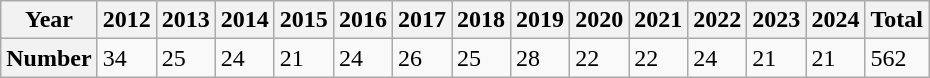<table class="wikitable">
<tr>
<th>Year</th>
<th>2012</th>
<th>2013</th>
<th>2014</th>
<th>2015</th>
<th>2016</th>
<th>2017</th>
<th>2018</th>
<th>2019</th>
<th>2020</th>
<th>2021</th>
<th>2022</th>
<th>2023</th>
<th>2024</th>
<th>Total</th>
</tr>
<tr>
<th>Number</th>
<td>34</td>
<td>25</td>
<td>24</td>
<td>21</td>
<td>24</td>
<td>26</td>
<td>25</td>
<td>28</td>
<td>22</td>
<td>22</td>
<td>24</td>
<td>21</td>
<td>21</td>
<td>562</td>
</tr>
</table>
